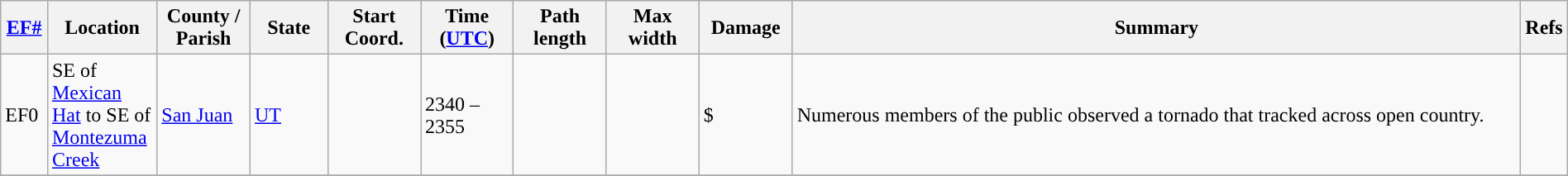<table class="wikitable sortable" style="width:100%;">
<tr>
<th scope="col" width="3%" align="center"><a href='#'>EF#</a></th>
<th scope="col" width="7%" align="center" class="unsortable">Location</th>
<th scope="col" width="6%" align="center" class="unsortable">County / Parish</th>
<th scope="col" width="5%" align="center">State</th>
<th scope="col" width="6%" align="center">Start Coord.</th>
<th scope="col" width="6%" align="center">Time (<a href='#'>UTC</a>)</th>
<th scope="col" width="6%" align="center">Path length</th>
<th scope="col" width="6%" align="center">Max width</th>
<th scope="col" width="6%" align="center">Damage</th>
<th scope="col" width="48%" class="unsortable" align="center">Summary</th>
<th scope="col" width="48%" class="unsortable" align="center">Refs</th>
</tr>
<tr>
<td>EF0</td>
<td>SE of <a href='#'>Mexican Hat</a> to SE of <a href='#'>Montezuma Creek</a></td>
<td><a href='#'>San Juan</a></td>
<td><a href='#'>UT</a></td>
<td></td>
<td>2340 – 2355</td>
<td></td>
<td></td>
<td>$</td>
<td>Numerous members of the public observed a tornado that tracked across open country.</td>
<td></td>
</tr>
<tr>
</tr>
</table>
